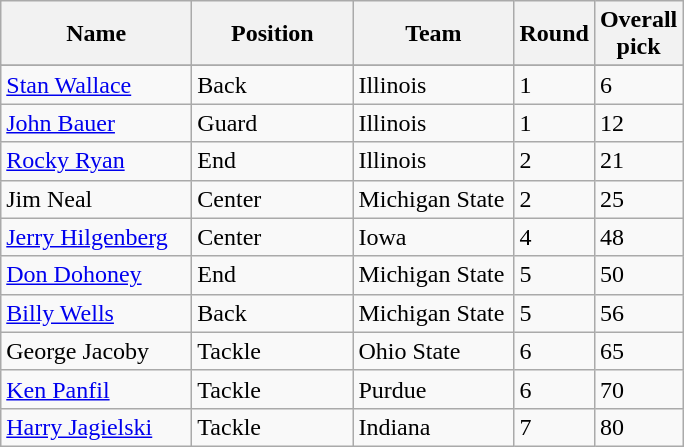<table class="sortable wikitable">
<tr>
<th width="120">Name</th>
<th width="100">Position</th>
<th width="100">Team</th>
<th width="25">Round</th>
<th width="25">Overall pick</th>
</tr>
<tr align="left" bgcolor="">
</tr>
<tr>
<td><a href='#'>Stan Wallace</a></td>
<td>Back</td>
<td>Illinois</td>
<td>1</td>
<td>6</td>
</tr>
<tr>
<td><a href='#'>John Bauer</a></td>
<td>Guard</td>
<td>Illinois</td>
<td>1</td>
<td>12</td>
</tr>
<tr>
<td><a href='#'>Rocky Ryan</a></td>
<td>End</td>
<td>Illinois</td>
<td>2</td>
<td>21</td>
</tr>
<tr>
<td>Jim Neal</td>
<td>Center</td>
<td>Michigan State</td>
<td>2</td>
<td>25</td>
</tr>
<tr>
<td><a href='#'>Jerry Hilgenberg</a></td>
<td>Center</td>
<td>Iowa</td>
<td>4</td>
<td>48</td>
</tr>
<tr>
<td><a href='#'>Don Dohoney</a></td>
<td>End</td>
<td>Michigan State</td>
<td>5</td>
<td>50</td>
</tr>
<tr>
<td><a href='#'>Billy Wells</a></td>
<td>Back</td>
<td>Michigan State</td>
<td>5</td>
<td>56</td>
</tr>
<tr>
<td>George Jacoby</td>
<td>Tackle</td>
<td>Ohio State</td>
<td>6</td>
<td>65</td>
</tr>
<tr>
<td><a href='#'>Ken Panfil</a></td>
<td>Tackle</td>
<td>Purdue</td>
<td>6</td>
<td>70</td>
</tr>
<tr>
<td><a href='#'>Harry Jagielski</a></td>
<td>Tackle</td>
<td>Indiana</td>
<td>7</td>
<td>80</td>
</tr>
</table>
